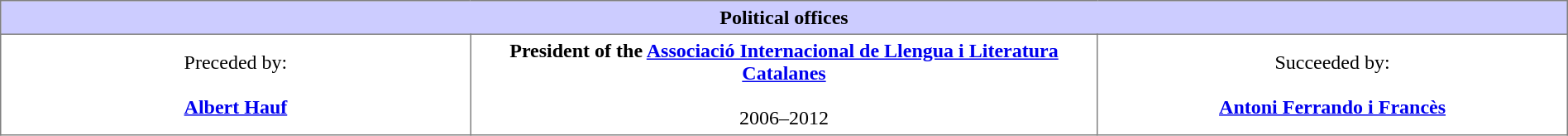<table class="toccolours" style="border-collapse: collapse; margin:0 auto;" cellspacing="0" cellpadding="4" border="1">
<tr>
<th colspan="3" style="background: #ccccff;">Political offices</th>
</tr>
<tr style="text-align: center;">
<td width="30%">Preceded by:<br><br><strong><a href='#'>Albert Hauf</a></strong></td>
<td style="text-align: center;" width="40%"><strong>President of the <a href='#'>Associació Internacional de Llengua i Literatura Catalanes</a></strong><br><br>2006–2012</td>
<td width="30%">Succeeded by:<br><br><strong><a href='#'>Antoni Ferrando i Francès</a></strong></td>
</tr>
</table>
